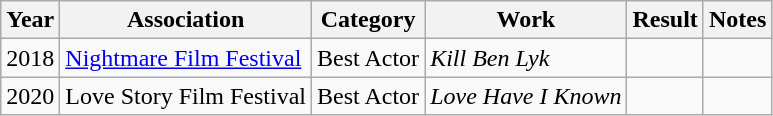<table class="wikitable">
<tr>
<th>Year</th>
<th>Association</th>
<th>Category</th>
<th>Work</th>
<th>Result</th>
<th>Notes</th>
</tr>
<tr>
<td>2018</td>
<td><a href='#'>Nightmare Film Festival</a></td>
<td>Best Actor</td>
<td><em>Kill Ben Lyk</em></td>
<td></td>
<td></td>
</tr>
<tr>
<td>2020</td>
<td>Love Story Film Festival</td>
<td>Best Actor</td>
<td><em>Love Have I Known</em></td>
<td></td>
<td></td>
</tr>
</table>
